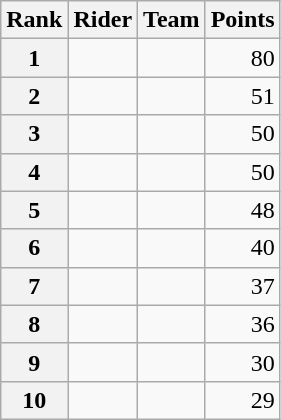<table class="wikitable" margin-bottom:0;">
<tr>
<th scope="col">Rank</th>
<th scope="col">Rider</th>
<th scope="col">Team</th>
<th scope="col">Points</th>
</tr>
<tr>
<th scope="row">1</th>
<td></td>
<td></td>
<td align="right">80</td>
</tr>
<tr>
<th scope="row">2</th>
<td></td>
<td></td>
<td align="right">51</td>
</tr>
<tr>
<th scope="row">3</th>
<td></td>
<td></td>
<td align="right">50</td>
</tr>
<tr>
<th scope="row">4</th>
<td></td>
<td></td>
<td align="right">50</td>
</tr>
<tr>
<th scope="row">5</th>
<td></td>
<td></td>
<td align="right">48</td>
</tr>
<tr>
<th scope="row">6</th>
<td></td>
<td></td>
<td align="right">40</td>
</tr>
<tr>
<th scope="row">7</th>
<td></td>
<td></td>
<td align="right">37</td>
</tr>
<tr>
<th scope="row">8</th>
<td></td>
<td></td>
<td align="right">36</td>
</tr>
<tr>
<th scope="row">9</th>
<td></td>
<td></td>
<td align="right">30</td>
</tr>
<tr>
<th scope="row">10</th>
<td></td>
<td></td>
<td align="right">29</td>
</tr>
</table>
